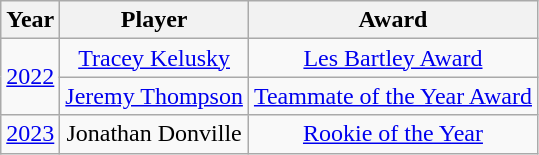<table class="wikitable">
<tr>
<th>Year</th>
<th>Player</th>
<th>Award</th>
</tr>
<tr ALIGN=center>
<td rowspan="2"><a href='#'>2022</a></td>
<td><a href='#'>Tracey Kelusky</a></td>
<td><a href='#'>Les Bartley Award</a></td>
</tr>
<tr ALIGN=center>
<td><a href='#'>Jeremy Thompson</a></td>
<td><a href='#'>Teammate of the Year Award</a></td>
</tr>
<tr ALIGN=center>
<td><a href='#'>2023</a></td>
<td>Jonathan Donville</td>
<td><a href='#'>Rookie of the Year</a></td>
</tr>
</table>
